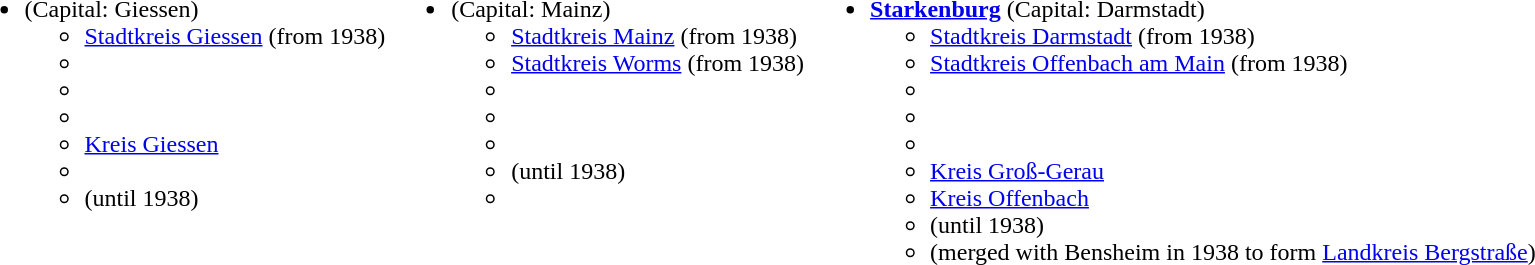<table>
<tr>
<td style="vertical-align:top"><br><ul><li><strong></strong> (Capital: Giessen)<ul><li><a href='#'>Stadtkreis Giessen</a> (from 1938)</li><li></li><li></li><li></li><li><a href='#'>Kreis Giessen</a></li><li></li><li> (until 1938)</li></ul></li></ul></td>
<td style="vertical-align:top"><br><ul><li><strong></strong> (Capital: Mainz)<ul><li><a href='#'>Stadtkreis Mainz</a> (from 1938)</li><li><a href='#'>Stadtkreis Worms</a> (from 1938)</li><li></li><li></li><li></li><li> (until 1938)</li><li></li></ul></li></ul></td>
<td style="vertical-align:top"><br><ul><li><strong><a href='#'>Starkenburg</a></strong> (Capital: Darmstadt)<ul><li><a href='#'>Stadtkreis Darmstadt</a> (from 1938)</li><li><a href='#'>Stadtkreis Offenbach am Main</a> (from 1938)</li><li></li><li></li><li></li><li><a href='#'>Kreis Groß-Gerau</a></li><li><a href='#'>Kreis Offenbach</a></li><li> (until 1938)</li><li> (merged with Bensheim in 1938 to form <a href='#'>Landkreis Bergstraße</a>)</li></ul></li></ul></td>
</tr>
</table>
